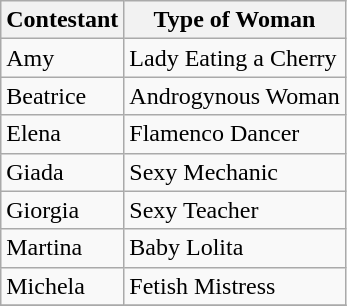<table class="wikitable">
<tr>
<th colspan="1">Contestant</th>
<th colspan="1">Type of Woman</th>
</tr>
<tr>
<td>Amy</td>
<td>Lady Eating a Cherry</td>
</tr>
<tr>
<td>Beatrice</td>
<td>Androgynous Woman</td>
</tr>
<tr>
<td>Elena</td>
<td>Flamenco Dancer</td>
</tr>
<tr>
<td>Giada</td>
<td>Sexy Mechanic</td>
</tr>
<tr>
<td>Giorgia</td>
<td>Sexy Teacher</td>
</tr>
<tr>
<td>Martina</td>
<td>Baby Lolita</td>
</tr>
<tr>
<td>Michela</td>
<td>Fetish Mistress</td>
</tr>
<tr>
</tr>
</table>
